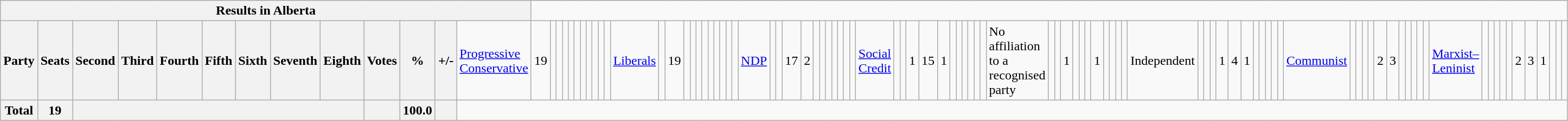<table class="wikitable">
<tr>
<th colspan=14>Results in Alberta</th>
</tr>
<tr>
<th colspan=2>Party</th>
<th>Seats</th>
<th>Second</th>
<th>Third</th>
<th>Fourth</th>
<th>Fifth</th>
<th>Sixth</th>
<th>Seventh</th>
<th>Eighth</th>
<th>Votes</th>
<th>%</th>
<th>+/-<br></th>
<td><a href='#'>Progressive Conservative</a></td>
<td align="right">19</td>
<td align="right"></td>
<td align="right"></td>
<td align="right"></td>
<td align="right"></td>
<td align="right"></td>
<td align="right"></td>
<td align="right"></td>
<td align="right"></td>
<td align="right"></td>
<td align="right"><br></td>
<td><a href='#'>Liberals</a></td>
<td align="right"></td>
<td align="right">19</td>
<td align="right"></td>
<td align="right"></td>
<td align="right"></td>
<td align="right"></td>
<td align="right"></td>
<td align="right"></td>
<td align="right"></td>
<td align="right"></td>
<td align="right"><br></td>
<td><a href='#'>NDP</a></td>
<td align="right"></td>
<td align="right"></td>
<td align="right">17</td>
<td align="right">2</td>
<td align="right"></td>
<td align="right"></td>
<td align="right"></td>
<td align="right"></td>
<td align="right"></td>
<td align="right"></td>
<td align="right"><br></td>
<td><a href='#'>Social Credit</a></td>
<td align="right"></td>
<td align="right"></td>
<td align="right">1</td>
<td align="right">15</td>
<td align="right">1</td>
<td align="right"></td>
<td align="right"></td>
<td align="right"></td>
<td align="right"></td>
<td align="right"></td>
<td align="right"><br></td>
<td>No affiliation to a recognised party</td>
<td align="right"></td>
<td align="right"></td>
<td align="right">1</td>
<td align="right"></td>
<td align="right"></td>
<td align="right"></td>
<td align="right">1</td>
<td align="right"></td>
<td align="right"></td>
<td align="right"></td>
<td align="right"><br></td>
<td>Independent</td>
<td align="right"></td>
<td align="right"></td>
<td align="right"></td>
<td align="right">1</td>
<td align="right">4</td>
<td align="right">1</td>
<td align="right"></td>
<td align="right"></td>
<td align="right"></td>
<td align="right"></td>
<td align="right"><br></td>
<td><a href='#'>Communist</a></td>
<td align="right"></td>
<td align="right"></td>
<td align="right"></td>
<td align="right"></td>
<td align="right">2</td>
<td align="right">3</td>
<td align="right"></td>
<td align="right"></td>
<td align="right"></td>
<td align="right"></td>
<td align="right"><br></td>
<td><a href='#'>Marxist–Leninist</a></td>
<td align="right"></td>
<td align="right"></td>
<td align="right"></td>
<td align="right"></td>
<td align="right"></td>
<td align="right">2</td>
<td align="right">3</td>
<td align="right">1</td>
<td align="right"></td>
<td align="right"></td>
<td align="right"></td>
</tr>
<tr>
<th colspan="2">Total</th>
<th>19</th>
<th colspan="7"></th>
<th></th>
<th>100.0</th>
<th></th>
</tr>
</table>
